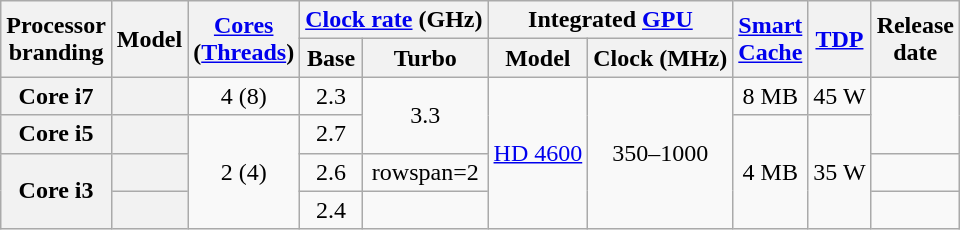<table class="wikitable sortable nowrap" style="text-align: center;">
<tr>
<th class="unsortable" rowspan="2">Processor<br>branding</th>
<th rowspan="2">Model</th>
<th class="unsortable" rowspan="2"><a href='#'>Cores</a><br>(<a href='#'>Threads</a>)</th>
<th colspan="2"><a href='#'>Clock rate</a> (GHz)</th>
<th colspan="2">Integrated <a href='#'>GPU</a></th>
<th class="unsortable" rowspan="2"><a href='#'>Smart<br>Cache</a></th>
<th rowspan="2"><a href='#'>TDP</a></th>
<th rowspan="2">Release<br>date</th>
</tr>
<tr>
<th class="unsortable">Base</th>
<th class="unsortable">Turbo</th>
<th class="unsortable">Model</th>
<th class="unsortable">Clock (MHz)</th>
</tr>
<tr>
<th>Core i7</th>
<th style="text-align:left;" data-sort-value="sku4"></th>
<td>4 (8)</td>
<td>2.3</td>
<td rowspan=2>3.3</td>
<td rowspan=4><a href='#'>HD 4600</a></td>
<td rowspan=4>350–1000</td>
<td>8 MB</td>
<td>45 W</td>
<td rowspan=2></td>
</tr>
<tr>
<th>Core i5</th>
<th style="text-align:left;" data-sort-value="sku3"></th>
<td rowspan=3>2 (4)</td>
<td>2.7</td>
<td rowspan=3>4 MB</td>
<td rowspan=3>35 W</td>
</tr>
<tr>
<th rowspan=2>Core i3</th>
<th style="text-align:left;" data-sort-value="sku2"></th>
<td>2.6</td>
<td>rowspan=2 </td>
<td></td>
</tr>
<tr>
<th style="text-align:left;" data-sort-value="sku1"></th>
<td>2.4</td>
<td></td>
</tr>
</table>
